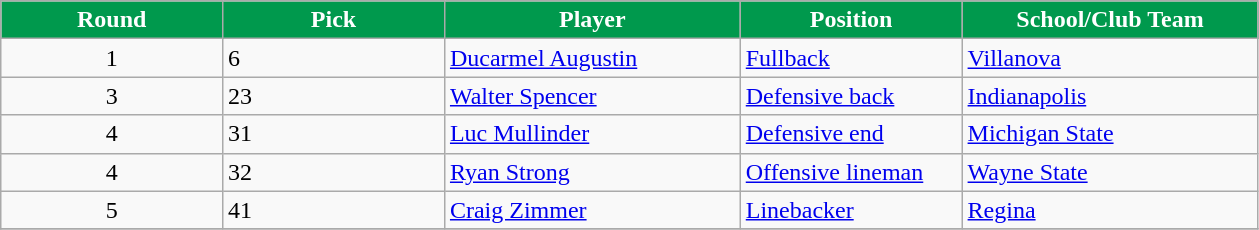<table class="wikitable sortable sortable">
<tr>
<th style="background:#00994D;color:white;" width="15%">Round</th>
<th style="background:#00994D;color:white;" width="15%">Pick</th>
<th style="background:#00994D;color:white;" width="20%">Player</th>
<th style="background:#00994D;color:white;" width="15%">Position</th>
<th style="background:#00994D;color:white;" width="20%">School/Club Team</th>
</tr>
<tr>
<td align=center>1</td>
<td>6</td>
<td><a href='#'>Ducarmel Augustin</a></td>
<td><a href='#'>Fullback</a></td>
<td><a href='#'>Villanova</a></td>
</tr>
<tr>
<td align=center>3</td>
<td>23</td>
<td><a href='#'>Walter Spencer</a></td>
<td><a href='#'>Defensive back</a></td>
<td><a href='#'>Indianapolis</a></td>
</tr>
<tr>
<td align=center>4</td>
<td>31</td>
<td><a href='#'>Luc Mullinder</a></td>
<td><a href='#'>Defensive end</a></td>
<td><a href='#'>Michigan State</a></td>
</tr>
<tr>
<td align=center>4</td>
<td>32</td>
<td><a href='#'>Ryan Strong</a></td>
<td><a href='#'>Offensive lineman</a></td>
<td><a href='#'>Wayne State</a></td>
</tr>
<tr>
<td align=center>5</td>
<td>41</td>
<td><a href='#'>Craig Zimmer</a></td>
<td><a href='#'>Linebacker</a></td>
<td><a href='#'>Regina</a></td>
</tr>
<tr>
</tr>
</table>
